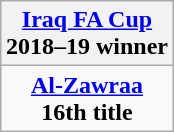<table class="wikitable" style="text-align: center; margin: 0 auto;">
<tr>
<th><a href='#'>Iraq FA Cup</a><br>2018–19 winner</th>
</tr>
<tr>
<td><strong><a href='#'>Al-Zawraa</a></strong><br><strong>16th title</strong></td>
</tr>
</table>
